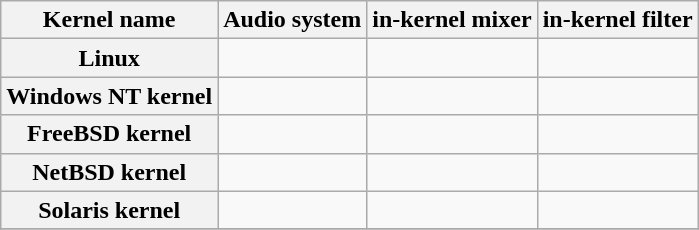<table style="text-align: center; width: auto" class="sortable wikitable">
<tr>
<th>Kernel name</th>
<th>Audio system</th>
<th>in-kernel mixer</th>
<th>in-kernel filter</th>
</tr>
<tr>
<th>Linux</th>
<td></td>
<td></td>
<td></td>
</tr>
<tr>
<th>Windows NT kernel</th>
<td></td>
<td></td>
<td></td>
</tr>
<tr>
<th>FreeBSD kernel</th>
<td></td>
<td></td>
<td></td>
</tr>
<tr>
<th>NetBSD kernel</th>
<td></td>
<td></td>
<td></td>
</tr>
<tr>
<th>Solaris kernel</th>
<td></td>
<td></td>
<td></td>
</tr>
<tr>
</tr>
</table>
